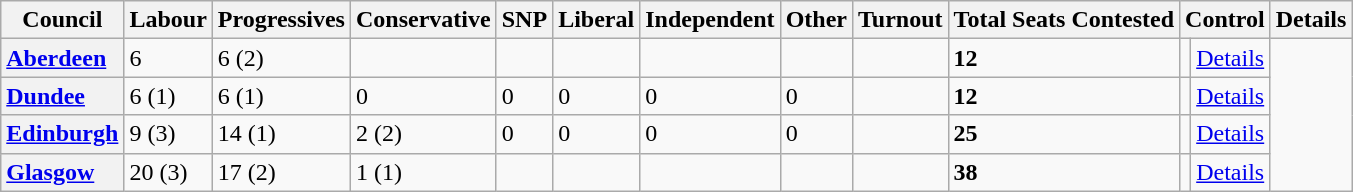<table class="wikitable">
<tr>
<th scope="col">Council</th>
<th scope="col">Labour</th>
<th scope="col">Progressives</th>
<th scope="col">Conservative</th>
<th scope="col">SNP</th>
<th scope="col">Liberal</th>
<th scope="col">Independent</th>
<th scope="col">Other</th>
<th scope="col">Turnout</th>
<th scope="col">Total Seats Contested</th>
<th scope="col" colspan=2>Control<br></th>
<th scope="col">Details</th>
</tr>
<tr>
<th scope="row" style="text-align: left;"><a href='#'>Aberdeen</a></th>
<td>6</td>
<td>6 (2)</td>
<td></td>
<td></td>
<td></td>
<td></td>
<td></td>
<td></td>
<td><strong>12</strong></td>
<td></td>
<td><a href='#'>Details</a></td>
</tr>
<tr>
<th scope="row" style="text-align: left;"><a href='#'>Dundee</a></th>
<td>6 (1)</td>
<td>6 (1)</td>
<td>0</td>
<td>0</td>
<td>0</td>
<td>0</td>
<td>0</td>
<td></td>
<td><strong>12</strong></td>
<td></td>
<td><a href='#'>Details</a></td>
</tr>
<tr>
<th scope="row" style="text-align: left;"><a href='#'>Edinburgh</a></th>
<td>9 (3)</td>
<td>14 (1)</td>
<td>2 (2)</td>
<td>0</td>
<td>0</td>
<td>0</td>
<td>0</td>
<td></td>
<td><strong>25</strong></td>
<td></td>
<td><a href='#'>Details</a></td>
</tr>
<tr>
<th scope="row" style="text-align: left;"><a href='#'>Glasgow</a></th>
<td>20 (3)</td>
<td>17 (2)</td>
<td>1 (1)</td>
<td></td>
<td></td>
<td></td>
<td></td>
<td></td>
<td><strong>38</strong></td>
<td></td>
<td><a href='#'>Details</a></td>
</tr>
</table>
